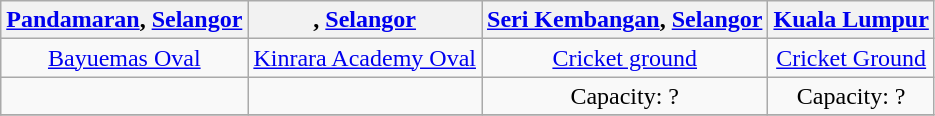<table class="wikitable" style="text-align:center">
<tr>
<th><a href='#'>Pandamaran</a>, <a href='#'>Selangor</a></th>
<th>, <a href='#'>Selangor</a></th>
<th><a href='#'>Seri Kembangan</a>, <a href='#'>Selangor</a></th>
<th><a href='#'>Kuala Lumpur</a></th>
</tr>
<tr>
<td><a href='#'>Bayuemas Oval</a></td>
<td><a href='#'>Kinrara Academy Oval</a></td>
<td><a href='#'> Cricket ground</a></td>
<td><a href='#'> Cricket Ground</a></td>
</tr>
<tr>
<td></td>
<td></td>
<td>Capacity: ?</td>
<td>Capacity: ?</td>
</tr>
<tr>
</tr>
</table>
